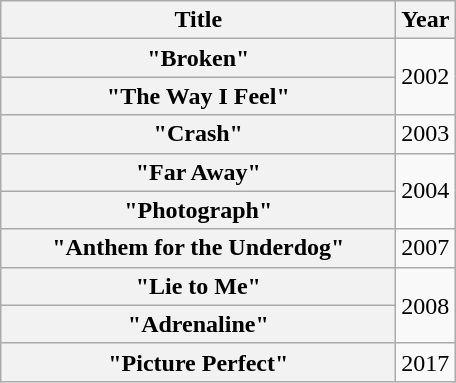<table class="wikitable plainrowheaders" style="text-align:center;">
<tr>
<th scope="col" style="width:16em;">Title</th>
<th scope="col">Year</th>
</tr>
<tr>
<th scope="row">"Broken"</th>
<td rowspan=2>2002</td>
</tr>
<tr>
<th scope="row">"The Way I Feel"</th>
</tr>
<tr>
<th scope="row">"Crash"</th>
<td rowspan=1>2003</td>
</tr>
<tr>
<th scope="row">"Far Away"</th>
<td rowspan=2>2004</td>
</tr>
<tr>
<th scope="row">"Photograph"</th>
</tr>
<tr>
<th scope="row">"Anthem for the Underdog"</th>
<td rowspan=1>2007</td>
</tr>
<tr>
<th scope="row">"Lie to Me"</th>
<td rowspan=2>2008</td>
</tr>
<tr>
<th scope="row">"Adrenaline"</th>
</tr>
<tr>
<th scope="row">"Picture Perfect"</th>
<td rowspan=1>2017</td>
</tr>
</table>
